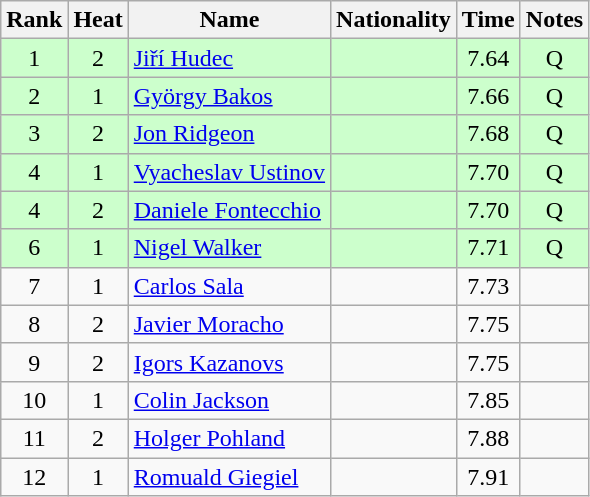<table class="wikitable sortable" style="text-align:center">
<tr>
<th>Rank</th>
<th>Heat</th>
<th>Name</th>
<th>Nationality</th>
<th>Time</th>
<th>Notes</th>
</tr>
<tr bgcolor=ccffcc>
<td>1</td>
<td>2</td>
<td align="left"><a href='#'>Jiří Hudec</a></td>
<td align=left></td>
<td>7.64</td>
<td>Q</td>
</tr>
<tr bgcolor=ccffcc>
<td>2</td>
<td>1</td>
<td align="left"><a href='#'>György Bakos</a></td>
<td align=left></td>
<td>7.66</td>
<td>Q</td>
</tr>
<tr bgcolor=ccffcc>
<td>3</td>
<td>2</td>
<td align="left"><a href='#'>Jon Ridgeon</a></td>
<td align=left></td>
<td>7.68</td>
<td>Q</td>
</tr>
<tr bgcolor=ccffcc>
<td>4</td>
<td>1</td>
<td align="left"><a href='#'>Vyacheslav Ustinov</a></td>
<td align=left></td>
<td>7.70</td>
<td>Q</td>
</tr>
<tr bgcolor=ccffcc>
<td>4</td>
<td>2</td>
<td align="left"><a href='#'>Daniele Fontecchio</a></td>
<td align=left></td>
<td>7.70</td>
<td>Q</td>
</tr>
<tr bgcolor=ccffcc>
<td>6</td>
<td>1</td>
<td align="left"><a href='#'>Nigel Walker</a></td>
<td align=left></td>
<td>7.71</td>
<td>Q</td>
</tr>
<tr>
<td>7</td>
<td>1</td>
<td align="left"><a href='#'>Carlos Sala</a></td>
<td align=left></td>
<td>7.73</td>
<td></td>
</tr>
<tr>
<td>8</td>
<td>2</td>
<td align="left"><a href='#'>Javier Moracho</a></td>
<td align=left></td>
<td>7.75</td>
<td></td>
</tr>
<tr>
<td>9</td>
<td>2</td>
<td align="left"><a href='#'>Igors Kazanovs</a></td>
<td align=left></td>
<td>7.75</td>
<td></td>
</tr>
<tr>
<td>10</td>
<td>1</td>
<td align="left"><a href='#'>Colin Jackson</a></td>
<td align=left></td>
<td>7.85</td>
<td></td>
</tr>
<tr>
<td>11</td>
<td>2</td>
<td align="left"><a href='#'>Holger Pohland</a></td>
<td align=left></td>
<td>7.88</td>
<td></td>
</tr>
<tr>
<td>12</td>
<td>1</td>
<td align="left"><a href='#'>Romuald Giegiel</a></td>
<td align=left></td>
<td>7.91</td>
<td></td>
</tr>
</table>
